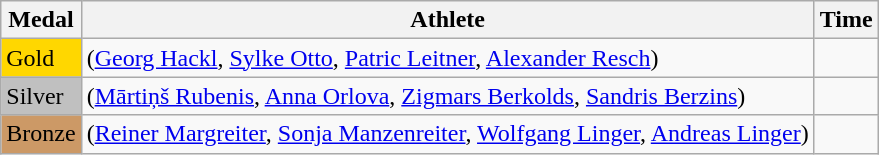<table class="wikitable">
<tr>
<th>Medal</th>
<th>Athlete</th>
<th>Time</th>
</tr>
<tr>
<td bgcolor="gold">Gold</td>
<td> (<a href='#'>Georg Hackl</a>, <a href='#'>Sylke Otto</a>, <a href='#'>Patric Leitner</a>, <a href='#'>Alexander Resch</a>)</td>
<td></td>
</tr>
<tr>
<td bgcolor="silver">Silver</td>
<td> (<a href='#'>Mārtiņš Rubenis</a>, <a href='#'>Anna Orlova</a>, <a href='#'>Zigmars Berkolds</a>, <a href='#'>Sandris Berzins</a>)</td>
<td></td>
</tr>
<tr>
<td bgcolor="CC9966">Bronze</td>
<td> (<a href='#'>Reiner Margreiter</a>, <a href='#'>Sonja Manzenreiter</a>, <a href='#'>Wolfgang Linger</a>, <a href='#'>Andreas Linger</a>)</td>
<td></td>
</tr>
</table>
